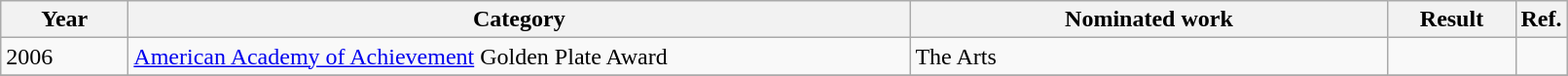<table class=wikitable>
<tr>
<th scope="col" style="width:5em;">Year</th>
<th scope="col" style="width:33em;">Category</th>
<th scope="col" style="width:20em;">Nominated work</th>
<th scope="col" style="width:5em;">Result</th>
<th>Ref.</th>
</tr>
<tr>
<td>2006</td>
<td><a href='#'>American Academy of Achievement</a> Golden Plate Award</td>
<td>The Arts</td>
<td></td>
<td></td>
</tr>
<tr>
</tr>
</table>
